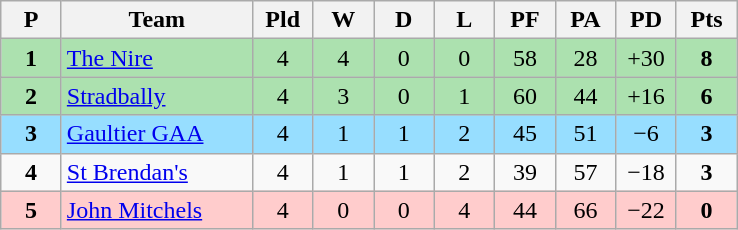<table class="wikitable" style="text-align: center;">
<tr>
<th width=33>P</th>
<th width=120>Team</th>
<th width=33>Pld</th>
<th width=33>W</th>
<th width=33>D</th>
<th width=33>L</th>
<th width=33>PF</th>
<th width=33>PA</th>
<th width=33>PD</th>
<th width=33>Pts</th>
</tr>
<tr style="background: #ACE1AF;">
<td><strong>1</strong></td>
<td align="left"><a href='#'>The Nire</a></td>
<td>4</td>
<td>4</td>
<td>0</td>
<td>0</td>
<td>58</td>
<td>28</td>
<td>+30</td>
<td><strong>8</strong></td>
</tr>
<tr style="background: #ACE1AF;">
<td><strong>2</strong></td>
<td align="left"><a href='#'>Stradbally</a></td>
<td>4</td>
<td>3</td>
<td>0</td>
<td>1</td>
<td>60</td>
<td>44</td>
<td>+16</td>
<td><strong>6</strong></td>
</tr>
<tr style="background: #97DEFF;">
<td><strong>3</strong></td>
<td align="left"><a href='#'>Gaultier GAA</a></td>
<td>4</td>
<td>1</td>
<td>1</td>
<td>2</td>
<td>45</td>
<td>51</td>
<td>−6</td>
<td><strong>3</strong></td>
</tr>
<tr>
<td><strong>4</strong></td>
<td align="left"><a href='#'>St Brendan's</a></td>
<td>4</td>
<td>1</td>
<td>1</td>
<td>2</td>
<td>39</td>
<td>57</td>
<td>−18</td>
<td><strong>3</strong></td>
</tr>
<tr style="background: #FFCCCC">
<td><strong>5</strong></td>
<td align="left"><a href='#'>John Mitchels</a></td>
<td>4</td>
<td>0</td>
<td>0</td>
<td>4</td>
<td>44</td>
<td>66</td>
<td>−22</td>
<td><strong>0</strong></td>
</tr>
</table>
